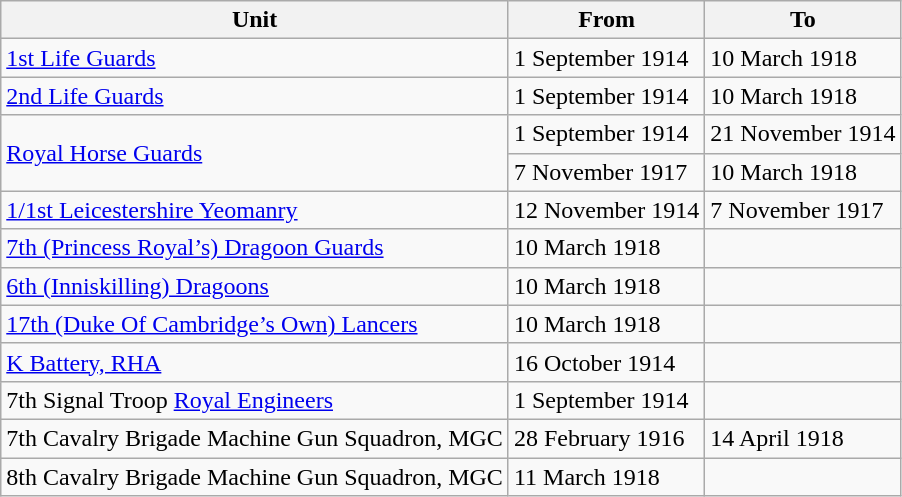<table class="wikitable">
<tr>
<th>Unit</th>
<th>From</th>
<th>To</th>
</tr>
<tr>
<td><a href='#'>1st Life Guards</a></td>
<td>1 September 1914</td>
<td>10 March 1918</td>
</tr>
<tr>
<td><a href='#'>2nd Life Guards</a></td>
<td>1 September 1914</td>
<td>10 March 1918</td>
</tr>
<tr>
<td rowspan=2><a href='#'>Royal Horse Guards</a></td>
<td>1 September 1914</td>
<td>21 November 1914</td>
</tr>
<tr>
<td>7 November 1917</td>
<td>10 March 1918</td>
</tr>
<tr>
<td><a href='#'>1/1st Leicestershire Yeomanry</a></td>
<td>12 November 1914</td>
<td>7 November 1917</td>
</tr>
<tr>
<td><a href='#'>7th (Princess Royal’s) Dragoon Guards</a></td>
<td>10 March 1918</td>
<td></td>
</tr>
<tr>
<td><a href='#'>6th (Inniskilling) Dragoons</a></td>
<td>10 March 1918</td>
<td></td>
</tr>
<tr>
<td><a href='#'>17th (Duke Of Cambridge’s Own) Lancers</a></td>
<td>10 March 1918</td>
<td></td>
</tr>
<tr>
<td><a href='#'>K Battery, RHA</a></td>
<td>16 October 1914</td>
<td></td>
</tr>
<tr>
<td>7th Signal Troop <a href='#'>Royal Engineers</a></td>
<td>1 September 1914</td>
<td></td>
</tr>
<tr>
<td>7th Cavalry Brigade Machine Gun Squadron, MGC</td>
<td>28 February 1916</td>
<td>14 April 1918</td>
</tr>
<tr>
<td>8th Cavalry Brigade Machine Gun Squadron, MGC</td>
<td>11 March 1918</td>
<td></td>
</tr>
</table>
